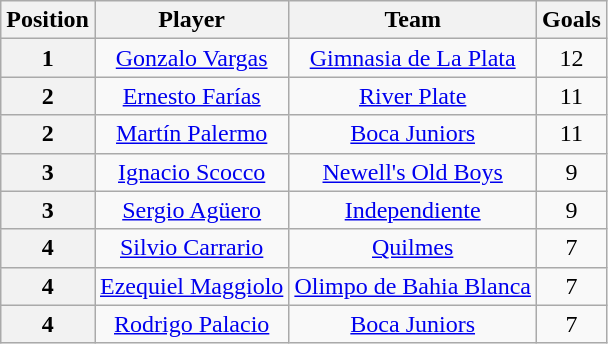<table class="wikitable" style="text-align:center">
<tr>
<th>Position</th>
<th>Player</th>
<th>Team</th>
<th>Goals</th>
</tr>
<tr>
<th>1</th>
<td><a href='#'>Gonzalo Vargas</a></td>
<td><a href='#'>Gimnasia de La Plata</a></td>
<td>12</td>
</tr>
<tr>
<th>2</th>
<td><a href='#'>Ernesto Farías</a></td>
<td><a href='#'>River Plate</a></td>
<td>11</td>
</tr>
<tr>
<th>2</th>
<td><a href='#'>Martín Palermo</a></td>
<td><a href='#'>Boca Juniors</a></td>
<td>11</td>
</tr>
<tr>
<th>3</th>
<td><a href='#'>Ignacio Scocco</a></td>
<td><a href='#'>Newell's Old Boys</a></td>
<td>9</td>
</tr>
<tr>
<th>3</th>
<td><a href='#'>Sergio Agüero</a></td>
<td><a href='#'>Independiente</a></td>
<td>9</td>
</tr>
<tr>
<th>4</th>
<td><a href='#'>Silvio Carrario</a></td>
<td><a href='#'>Quilmes</a></td>
<td>7</td>
</tr>
<tr>
<th>4</th>
<td><a href='#'>Ezequiel Maggiolo</a></td>
<td><a href='#'>Olimpo de Bahia Blanca</a></td>
<td>7</td>
</tr>
<tr>
<th>4</th>
<td><a href='#'>Rodrigo Palacio</a></td>
<td><a href='#'>Boca Juniors</a></td>
<td>7</td>
</tr>
</table>
